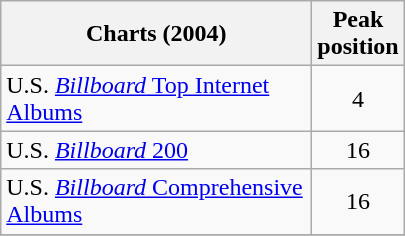<table class="wikitable">
<tr>
<th align="left" width="200">Charts (2004)</th>
<th align="center">Peak<br>position</th>
</tr>
<tr>
<td align="left">U.S. <a href='#'><em>Billboard</em> Top Internet Albums</a></td>
<td align="center">4</td>
</tr>
<tr>
<td align="left">U.S. <a href='#'><em>Billboard</em> 200</a></td>
<td align="center">16</td>
</tr>
<tr>
<td align="left">U.S. <a href='#'><em>Billboard</em> Comprehensive Albums</a></td>
<td align="center">16</td>
</tr>
<tr>
</tr>
</table>
